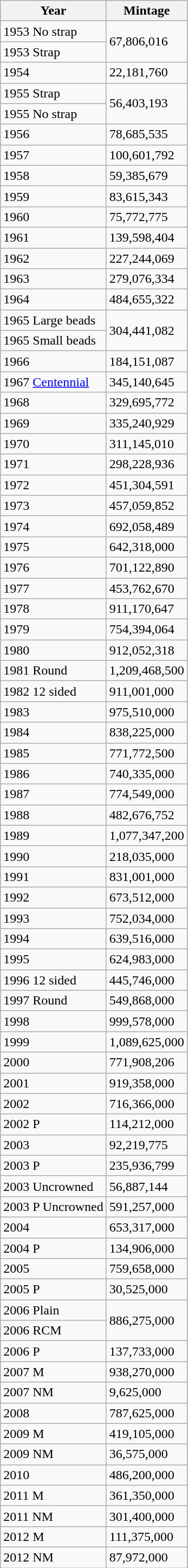<table class="wikitable sortable">
<tr>
<th>Year</th>
<th>Mintage</th>
</tr>
<tr>
<td>1953 No strap</td>
<td rowspan="2">67,806,016</td>
</tr>
<tr>
<td>1953 Strap</td>
</tr>
<tr>
<td>1954</td>
<td>22,181,760</td>
</tr>
<tr>
<td>1955 Strap</td>
<td rowspan="2">56,403,193</td>
</tr>
<tr>
<td>1955 No strap</td>
</tr>
<tr>
<td>1956</td>
<td>78,685,535</td>
</tr>
<tr>
<td>1957</td>
<td>100,601,792</td>
</tr>
<tr>
<td>1958</td>
<td>59,385,679</td>
</tr>
<tr>
<td>1959</td>
<td>83,615,343</td>
</tr>
<tr>
<td>1960</td>
<td>75,772,775</td>
</tr>
<tr>
<td>1961</td>
<td>139,598,404</td>
</tr>
<tr>
<td>1962</td>
<td>227,244,069</td>
</tr>
<tr>
<td>1963</td>
<td>279,076,334</td>
</tr>
<tr>
<td>1964</td>
<td>484,655,322</td>
</tr>
<tr>
<td>1965 Large beads</td>
<td rowspan="2">304,441,082</td>
</tr>
<tr>
<td>1965 Small beads</td>
</tr>
<tr>
<td>1966</td>
<td>184,151,087</td>
</tr>
<tr>
<td>1967 <a href='#'>Centennial</a></td>
<td>345,140,645</td>
</tr>
<tr>
<td>1968</td>
<td>329,695,772</td>
</tr>
<tr>
<td>1969</td>
<td>335,240,929</td>
</tr>
<tr>
<td>1970</td>
<td>311,145,010</td>
</tr>
<tr>
<td>1971</td>
<td>298,228,936</td>
</tr>
<tr>
<td>1972</td>
<td>451,304,591</td>
</tr>
<tr>
<td>1973</td>
<td>457,059,852</td>
</tr>
<tr>
<td>1974</td>
<td>692,058,489</td>
</tr>
<tr>
<td>1975</td>
<td>642,318,000</td>
</tr>
<tr>
<td>1976</td>
<td>701,122,890</td>
</tr>
<tr>
<td>1977</td>
<td>453,762,670</td>
</tr>
<tr>
<td>1978</td>
<td>911,170,647</td>
</tr>
<tr>
<td>1979</td>
<td>754,394,064</td>
</tr>
<tr>
<td>1980</td>
<td>912,052,318</td>
</tr>
<tr>
<td>1981 Round</td>
<td>1,209,468,500</td>
</tr>
<tr>
<td>1982 12 sided</td>
<td>911,001,000</td>
</tr>
<tr>
<td>1983</td>
<td>975,510,000</td>
</tr>
<tr>
<td>1984</td>
<td>838,225,000</td>
</tr>
<tr>
<td>1985</td>
<td>771,772,500</td>
</tr>
<tr>
<td>1986</td>
<td>740,335,000</td>
</tr>
<tr>
<td>1987</td>
<td>774,549,000</td>
</tr>
<tr>
<td>1988</td>
<td>482,676,752</td>
</tr>
<tr>
<td>1989</td>
<td>1,077,347,200</td>
</tr>
<tr>
<td>1990</td>
<td>218,035,000</td>
</tr>
<tr>
<td>1991</td>
<td>831,001,000</td>
</tr>
<tr>
<td>1992</td>
<td>673,512,000</td>
</tr>
<tr>
<td>1993</td>
<td>752,034,000</td>
</tr>
<tr>
<td>1994</td>
<td>639,516,000</td>
</tr>
<tr>
<td>1995</td>
<td>624,983,000</td>
</tr>
<tr>
<td>1996 12 sided</td>
<td>445,746,000</td>
</tr>
<tr>
<td>1997 Round</td>
<td>549,868,000</td>
</tr>
<tr>
<td>1998</td>
<td>999,578,000</td>
</tr>
<tr>
<td>1999</td>
<td>1,089,625,000</td>
</tr>
<tr>
<td>2000</td>
<td>771,908,206</td>
</tr>
<tr>
<td>2001</td>
<td>919,358,000</td>
</tr>
<tr>
<td>2002</td>
<td>716,366,000</td>
</tr>
<tr>
<td>2002 P</td>
<td>114,212,000</td>
</tr>
<tr>
<td>2003</td>
<td>92,219,775</td>
</tr>
<tr>
<td>2003 P</td>
<td>235,936,799</td>
</tr>
<tr>
<td>2003 Uncrowned</td>
<td>56,887,144</td>
</tr>
<tr>
<td>2003 P Uncrowned</td>
<td>591,257,000</td>
</tr>
<tr>
<td>2004</td>
<td>653,317,000</td>
</tr>
<tr>
<td>2004 P</td>
<td>134,906,000</td>
</tr>
<tr>
<td>2005</td>
<td>759,658,000</td>
</tr>
<tr>
<td>2005 P</td>
<td>30,525,000</td>
</tr>
<tr>
<td>2006 Plain</td>
<td rowspan=2>886,275,000</td>
</tr>
<tr>
<td>2006 RCM</td>
</tr>
<tr>
<td>2006 P</td>
<td>137,733,000</td>
</tr>
<tr>
<td>2007 M</td>
<td>938,270,000</td>
</tr>
<tr>
<td>2007 NM</td>
<td>9,625,000</td>
</tr>
<tr>
<td>2008</td>
<td>787,625,000</td>
</tr>
<tr>
<td>2009 M</td>
<td>419,105,000</td>
</tr>
<tr>
<td>2009 NM</td>
<td>36,575,000</td>
</tr>
<tr>
<td>2010</td>
<td>486,200,000</td>
</tr>
<tr>
<td>2011 M</td>
<td>361,350,000</td>
</tr>
<tr>
<td>2011 NM</td>
<td>301,400,000</td>
</tr>
<tr>
<td>2012 M</td>
<td>111,375,000</td>
</tr>
<tr>
<td>2012 NM</td>
<td>87,972,000</td>
</tr>
</table>
